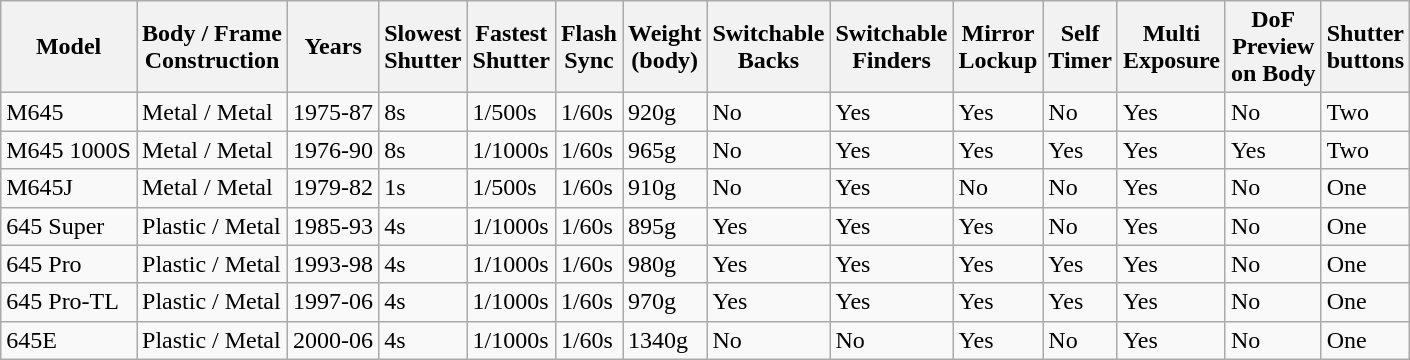<table class="wikitable sortable">
<tr>
<th>Model</th>
<th>Body / Frame<br>Construction</th>
<th>Years</th>
<th>Slowest<br>Shutter</th>
<th>Fastest<br>Shutter</th>
<th>Flash<br>Sync</th>
<th>Weight<br>(body)</th>
<th>Switchable<br>Backs</th>
<th>Switchable<br>Finders</th>
<th>Mirror<br>Lockup</th>
<th>Self<br>Timer</th>
<th>Multi<br>Exposure</th>
<th>DoF<br>Preview<br>on Body</th>
<th>Shutter<br>buttons</th>
</tr>
<tr>
<td>M645</td>
<td>Metal / Metal</td>
<td>1975-87</td>
<td>8s</td>
<td>1/500s</td>
<td>1/60s</td>
<td>920g</td>
<td>No</td>
<td>Yes</td>
<td>Yes</td>
<td>No</td>
<td>Yes</td>
<td>No</td>
<td>Two</td>
</tr>
<tr>
<td>M645 1000S</td>
<td>Metal / Metal</td>
<td>1976-90</td>
<td>8s</td>
<td>1/1000s</td>
<td>1/60s</td>
<td>965g</td>
<td>No</td>
<td>Yes</td>
<td>Yes</td>
<td>Yes</td>
<td>Yes</td>
<td>Yes</td>
<td>Two</td>
</tr>
<tr>
<td>M645J</td>
<td>Metal / Metal</td>
<td>1979-82</td>
<td>1s</td>
<td>1/500s</td>
<td>1/60s</td>
<td>910g</td>
<td>No</td>
<td>Yes</td>
<td>No</td>
<td>No</td>
<td>Yes</td>
<td>No</td>
<td>One</td>
</tr>
<tr>
<td>645 Super</td>
<td>Plastic / Metal</td>
<td>1985-93</td>
<td>4s</td>
<td>1/1000s</td>
<td>1/60s</td>
<td>895g</td>
<td>Yes</td>
<td>Yes</td>
<td>Yes</td>
<td>No</td>
<td>Yes</td>
<td>No</td>
<td>One</td>
</tr>
<tr>
<td>645 Pro</td>
<td>Plastic / Metal</td>
<td>1993-98</td>
<td>4s</td>
<td>1/1000s</td>
<td>1/60s</td>
<td>980g</td>
<td>Yes</td>
<td>Yes</td>
<td>Yes</td>
<td>Yes</td>
<td>Yes</td>
<td>No</td>
<td>One</td>
</tr>
<tr>
<td>645 Pro-TL</td>
<td>Plastic / Metal</td>
<td>1997-06</td>
<td>4s</td>
<td>1/1000s</td>
<td>1/60s</td>
<td>970g</td>
<td>Yes</td>
<td>Yes</td>
<td>Yes</td>
<td>Yes</td>
<td>Yes</td>
<td>No</td>
<td>One</td>
</tr>
<tr>
<td>645E</td>
<td>Plastic / Metal</td>
<td>2000-06</td>
<td>4s</td>
<td>1/1000s</td>
<td>1/60s</td>
<td>1340g</td>
<td>No</td>
<td>No</td>
<td>Yes</td>
<td>No</td>
<td>Yes</td>
<td>No</td>
<td>One</td>
</tr>
</table>
